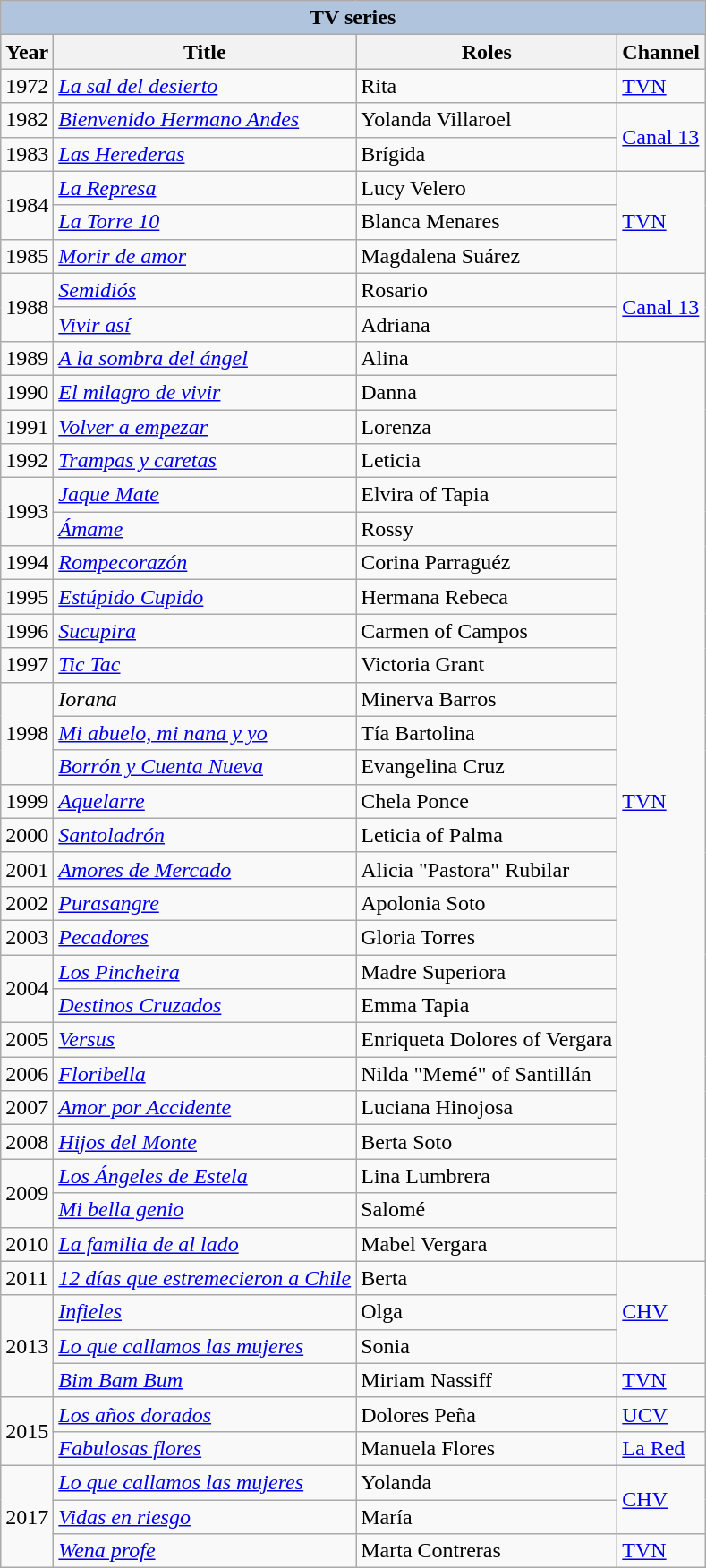<table class="wikitable">
<tr style="background:#ccc; text-align:center;">
<th colspan="4" style="background: LightSteelBlue;">TV series</th>
</tr>
<tr style="background:#ccc; text-align:center;">
<th>Year</th>
<th>Title</th>
<th>Roles</th>
<th>Channel</th>
</tr>
<tr>
<td>1972</td>
<td><em><a href='#'>La sal del desierto</a></em></td>
<td>Rita</td>
<td><a href='#'>TVN</a></td>
</tr>
<tr>
<td>1982</td>
<td><em><a href='#'>Bienvenido Hermano Andes</a></em></td>
<td>Yolanda Villaroel</td>
<td rowspan="2"><a href='#'>Canal 13</a></td>
</tr>
<tr>
<td>1983</td>
<td><em><a href='#'>Las Herederas</a></em></td>
<td>Brígida</td>
</tr>
<tr>
<td rowspan="2">1984</td>
<td><em><a href='#'>La Represa</a></em></td>
<td>Lucy Velero</td>
<td rowspan="3"><a href='#'>TVN</a></td>
</tr>
<tr>
<td><em><a href='#'>La Torre 10</a></em></td>
<td>Blanca Menares</td>
</tr>
<tr>
<td>1985</td>
<td><em><a href='#'>Morir de amor</a></em></td>
<td>Magdalena Suárez</td>
</tr>
<tr>
<td rowspan="2">1988</td>
<td><em><a href='#'>Semidiós</a></em></td>
<td>Rosario</td>
<td rowspan="2"><a href='#'>Canal 13</a></td>
</tr>
<tr>
<td><em><a href='#'>Vivir así</a></em></td>
<td>Adriana</td>
</tr>
<tr>
<td>1989</td>
<td><em><a href='#'>A la sombra del ángel</a></em></td>
<td>Alina</td>
<td rowspan="27"><a href='#'>TVN</a></td>
</tr>
<tr>
<td>1990</td>
<td><em><a href='#'>El milagro de vivir</a></em></td>
<td>Danna</td>
</tr>
<tr>
<td>1991</td>
<td><em><a href='#'>Volver a empezar</a></em></td>
<td>Lorenza</td>
</tr>
<tr>
<td>1992</td>
<td><em><a href='#'>Trampas y caretas</a></em></td>
<td>Leticia</td>
</tr>
<tr>
<td rowspan="2">1993</td>
<td><em><a href='#'>Jaque Mate</a></em></td>
<td>Elvira of Tapia</td>
</tr>
<tr>
<td><em><a href='#'>Ámame</a></em></td>
<td>Rossy</td>
</tr>
<tr>
<td>1994</td>
<td><em><a href='#'>Rompecorazón</a></em></td>
<td>Corina Parraguéz</td>
</tr>
<tr>
<td>1995</td>
<td><em><a href='#'>Estúpido Cupido</a></em></td>
<td>Hermana Rebeca</td>
</tr>
<tr>
<td>1996</td>
<td><em><a href='#'>Sucupira</a></em></td>
<td>Carmen of Campos</td>
</tr>
<tr>
<td>1997</td>
<td><em><a href='#'>Tic Tac</a></em></td>
<td>Victoria Grant</td>
</tr>
<tr>
<td rowspan="3">1998</td>
<td><em>Iorana</em></td>
<td>Minerva Barros</td>
</tr>
<tr>
<td><em><a href='#'>Mi abuelo, mi nana y yo</a></em></td>
<td>Tía Bartolina</td>
</tr>
<tr>
<td><em><a href='#'>Borrón y Cuenta Nueva</a></em></td>
<td>Evangelina Cruz</td>
</tr>
<tr>
<td>1999</td>
<td><em><a href='#'>Aquelarre</a></em></td>
<td>Chela Ponce</td>
</tr>
<tr>
<td>2000</td>
<td><em><a href='#'>Santoladrón</a></em></td>
<td>Leticia of Palma</td>
</tr>
<tr>
<td>2001</td>
<td><em><a href='#'>Amores de Mercado</a></em></td>
<td>Alicia "Pastora" Rubilar</td>
</tr>
<tr>
<td>2002</td>
<td><em><a href='#'>Purasangre</a></em></td>
<td>Apolonia Soto</td>
</tr>
<tr>
<td>2003</td>
<td><em><a href='#'>Pecadores</a></em></td>
<td>Gloria Torres</td>
</tr>
<tr>
<td rowspan="2">2004</td>
<td><em><a href='#'>Los Pincheira</a></em></td>
<td>Madre Superiora</td>
</tr>
<tr>
<td><em><a href='#'>Destinos Cruzados</a></em></td>
<td>Emma Tapia</td>
</tr>
<tr>
<td>2005</td>
<td><em><a href='#'>Versus</a></em></td>
<td>Enriqueta Dolores of Vergara</td>
</tr>
<tr>
<td>2006</td>
<td><em><a href='#'>Floribella</a></em></td>
<td>Nilda "Memé" of Santillán</td>
</tr>
<tr>
<td>2007</td>
<td><em><a href='#'>Amor por Accidente</a></em></td>
<td>Luciana Hinojosa</td>
</tr>
<tr>
<td>2008</td>
<td><em><a href='#'>Hijos del Monte</a></em></td>
<td>Berta Soto</td>
</tr>
<tr>
<td rowspan="2">2009</td>
<td><em><a href='#'>Los Ángeles de Estela</a></em></td>
<td>Lina Lumbrera</td>
</tr>
<tr>
<td><em><a href='#'>Mi bella genio</a></em></td>
<td>Salomé</td>
</tr>
<tr>
<td>2010</td>
<td><em><a href='#'>La familia de al lado</a></em></td>
<td>Mabel Vergara</td>
</tr>
<tr>
<td>2011</td>
<td><em><a href='#'>12 días que estremecieron a Chile</a></em></td>
<td>Berta</td>
<td rowspan="3"><a href='#'>CHV</a></td>
</tr>
<tr>
<td rowspan="3">2013</td>
<td><em><a href='#'>Infieles</a></em></td>
<td>Olga</td>
</tr>
<tr>
<td><em><a href='#'>Lo que callamos las mujeres</a></em></td>
<td>Sonia</td>
</tr>
<tr>
<td><em><a href='#'>Bim Bam Bum</a></em></td>
<td>Miriam Nassiff</td>
<td><a href='#'>TVN</a></td>
</tr>
<tr>
<td rowspan="2">2015</td>
<td><em><a href='#'>Los años dorados</a></em></td>
<td>Dolores Peña</td>
<td><a href='#'>UCV</a></td>
</tr>
<tr>
<td><em><a href='#'>Fabulosas flores</a></em></td>
<td>Manuela Flores</td>
<td><a href='#'>La Red</a></td>
</tr>
<tr>
<td rowspan="3">2017</td>
<td><em><a href='#'>Lo que callamos las mujeres</a></em></td>
<td>Yolanda</td>
<td rowspan="2"><a href='#'>CHV</a></td>
</tr>
<tr>
<td><em><a href='#'>Vidas en riesgo</a></em></td>
<td>María</td>
</tr>
<tr>
<td><em><a href='#'>Wena profe</a></em></td>
<td>Marta Contreras</td>
<td><a href='#'>TVN</a></td>
</tr>
</table>
